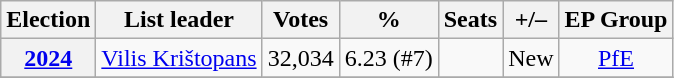<table class=wikitable style=text-align:center>
<tr>
<th>Election</th>
<th>List leader</th>
<th>Votes</th>
<th>%</th>
<th>Seats</th>
<th>+/–</th>
<th>EP Group</th>
</tr>
<tr>
<th><a href='#'>2024</a></th>
<td><a href='#'>Vilis Krištopans</a></td>
<td>32,034</td>
<td>6.23 (#7)</td>
<td></td>
<td>New</td>
<td><a href='#'>PfE</a></td>
</tr>
<tr>
</tr>
</table>
